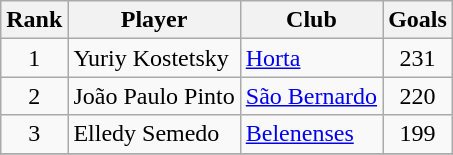<table class="wikitable sortable" style="text-align: center;">
<tr>
<th>Rank</th>
<th>Player</th>
<th>Club</th>
<th>Goals</th>
</tr>
<tr>
<td>1</td>
<td style="text-align: left;"> Yuriy Kostetsky</td>
<td style="text-align: left;"><a href='#'>Horta</a></td>
<td>231</td>
</tr>
<tr>
<td>2</td>
<td style="text-align: left;"> João Paulo Pinto</td>
<td style="text-align: left;"><a href='#'>São Bernardo</a></td>
<td>220</td>
</tr>
<tr>
<td>3</td>
<td style="text-align: left;"> 	Elledy Semedo</td>
<td style="text-align: left;"><a href='#'>Belenenses</a></td>
<td>199</td>
</tr>
<tr>
</tr>
</table>
